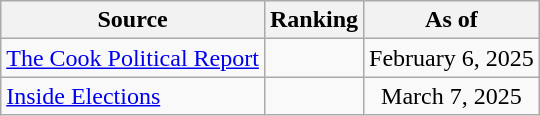<table class="wikitable" style="text-align:center">
<tr>
<th>Source</th>
<th>Ranking</th>
<th>As of</th>
</tr>
<tr>
<td align=left><a href='#'>The Cook Political Report</a></td>
<td></td>
<td>February 6, 2025</td>
</tr>
<tr>
<td align=left><a href='#'>Inside Elections</a></td>
<td></td>
<td>March 7, 2025</td>
</tr>
</table>
